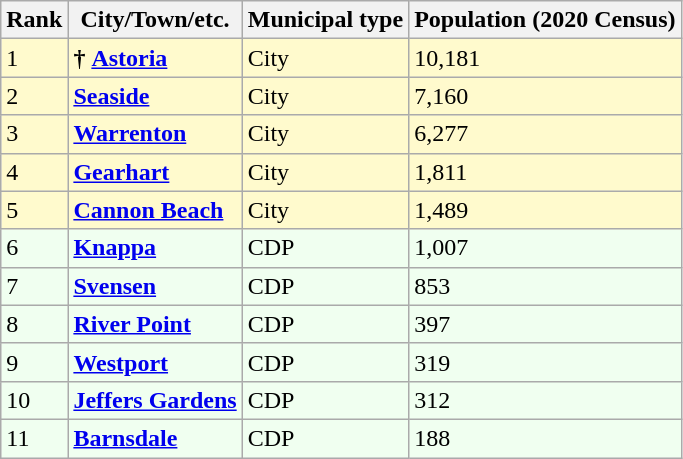<table class="wikitable sortable">
<tr>
<th>Rank</th>
<th>City/Town/etc.</th>
<th>Municipal type</th>
<th>Population (2020 Census)</th>
</tr>
<tr style="background-color:#FFFACD;">
<td>1</td>
<td><strong>†</strong> <strong><a href='#'>Astoria</a></strong></td>
<td>City</td>
<td>10,181</td>
</tr>
<tr style="background-color:#FFFACD;">
<td>2</td>
<td><strong><a href='#'>Seaside</a></strong></td>
<td>City</td>
<td>7,160</td>
</tr>
<tr style="background-color:#FFFACD;">
<td>3</td>
<td><strong><a href='#'>Warrenton</a></strong></td>
<td>City</td>
<td>6,277</td>
</tr>
<tr style="background-color:#FFFACD;">
<td>4</td>
<td><strong><a href='#'>Gearhart</a></strong></td>
<td>City</td>
<td>1,811</td>
</tr>
<tr style="background-color:#FFFACD;">
<td>5</td>
<td><strong><a href='#'>Cannon Beach</a></strong></td>
<td>City</td>
<td>1,489</td>
</tr>
<tr style="background-color:#F0FFF0;">
<td>6</td>
<td><strong><a href='#'>Knappa</a></strong></td>
<td>CDP</td>
<td>1,007</td>
</tr>
<tr style="background-color:#F0FFF0;">
<td>7</td>
<td><strong><a href='#'>Svensen</a></strong></td>
<td>CDP</td>
<td>853</td>
</tr>
<tr style="background-color:#F0FFF0;">
<td>8</td>
<td><strong><a href='#'>River Point</a></strong></td>
<td>CDP</td>
<td>397</td>
</tr>
<tr style="background-color:#F0FFF0;">
<td>9</td>
<td><strong><a href='#'>Westport</a></strong></td>
<td>CDP</td>
<td>319</td>
</tr>
<tr style="background-color:#F0FFF0;">
<td>10</td>
<td><strong><a href='#'>Jeffers Gardens</a></strong></td>
<td>CDP</td>
<td>312</td>
</tr>
<tr style="background-color:#F0FFF0;">
<td>11</td>
<td><strong><a href='#'>Barnsdale</a></strong></td>
<td>CDP</td>
<td>188</td>
</tr>
</table>
